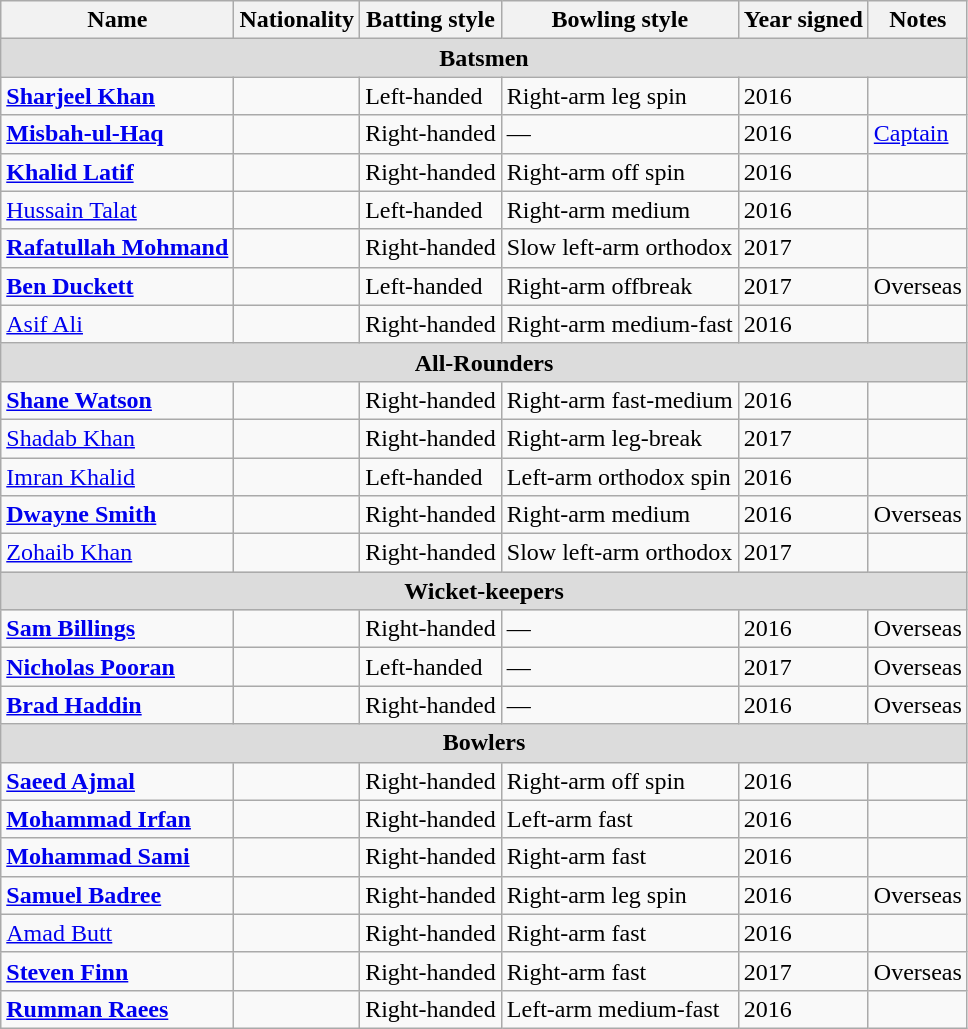<table class="wikitable">
<tr>
<th>Name</th>
<th>Nationality</th>
<th>Batting style</th>
<th>Bowling style</th>
<th>Year signed</th>
<th>Notes</th>
</tr>
<tr>
<th colspan="6"  style="background:#dcdcdc; text-align:center;">Batsmen</th>
</tr>
<tr>
<td><strong><a href='#'>Sharjeel Khan</a></strong></td>
<td></td>
<td>Left-handed</td>
<td>Right-arm leg spin</td>
<td>2016</td>
<td></td>
</tr>
<tr>
<td><strong><a href='#'>Misbah-ul-Haq</a></strong></td>
<td></td>
<td>Right-handed</td>
<td>—</td>
<td>2016</td>
<td><a href='#'>Captain</a></td>
</tr>
<tr>
<td><strong><a href='#'>Khalid Latif</a></strong></td>
<td></td>
<td>Right-handed</td>
<td>Right-arm off spin</td>
<td>2016</td>
<td></td>
</tr>
<tr>
<td><a href='#'>Hussain Talat</a></td>
<td></td>
<td>Left-handed</td>
<td>Right-arm medium</td>
<td>2016</td>
<td></td>
</tr>
<tr>
<td><strong><a href='#'>Rafatullah Mohmand</a></strong></td>
<td styl= "text-align:center"></td>
<td>Right-handed</td>
<td>Slow left-arm orthodox</td>
<td>2017</td>
<td></td>
</tr>
<tr>
<td><strong><a href='#'>Ben Duckett</a></strong></td>
<td></td>
<td>Left-handed</td>
<td>Right-arm offbreak</td>
<td>2017</td>
<td>Overseas</td>
</tr>
<tr>
<td><a href='#'>Asif Ali</a></td>
<td></td>
<td>Right-handed</td>
<td>Right-arm medium-fast</td>
<td>2016</td>
<td></td>
</tr>
<tr>
<th colspan="6"  style="background:#dcdcdc; text-align:center;">All-Rounders</th>
</tr>
<tr>
<td><strong><a href='#'>Shane Watson</a></strong></td>
<td></td>
<td>Right-handed</td>
<td>Right-arm fast-medium</td>
<td>2016</td>
<td></td>
</tr>
<tr>
<td><a href='#'>Shadab Khan</a></td>
<td></td>
<td>Right-handed</td>
<td>Right-arm leg-break</td>
<td>2017</td>
<td></td>
</tr>
<tr>
<td><a href='#'>Imran Khalid</a></td>
<td></td>
<td>Left-handed</td>
<td>Left-arm orthodox spin</td>
<td>2016</td>
<td></td>
</tr>
<tr>
<td><strong><a href='#'>Dwayne Smith</a></strong></td>
<td></td>
<td>Right-handed</td>
<td>Right-arm medium</td>
<td>2016</td>
<td>Overseas</td>
</tr>
<tr>
<td><a href='#'>Zohaib Khan</a></td>
<td></td>
<td>Right-handed</td>
<td>Slow left-arm orthodox</td>
<td>2017</td>
<td></td>
</tr>
<tr>
<th colspan="7"  style="background:#dcdcdc; text-align:center;">Wicket-keepers</th>
</tr>
<tr>
<td><strong><a href='#'>Sam Billings</a></strong></td>
<td></td>
<td>Right-handed</td>
<td>—</td>
<td>2016</td>
<td>Overseas</td>
</tr>
<tr>
<td><strong><a href='#'>Nicholas Pooran</a></strong></td>
<td></td>
<td>Left-handed</td>
<td>—</td>
<td>2017</td>
<td>Overseas</td>
</tr>
<tr>
<td><strong><a href='#'>Brad Haddin</a></strong></td>
<td></td>
<td>Right-handed</td>
<td>—</td>
<td>2016</td>
<td>Overseas</td>
</tr>
<tr>
<th colspan="6"  style="background:#dcdcdc; text-align:center;">Bowlers</th>
</tr>
<tr>
<td><strong><a href='#'>Saeed Ajmal</a></strong></td>
<td></td>
<td>Right-handed</td>
<td>Right-arm off spin</td>
<td>2016</td>
<td></td>
</tr>
<tr>
<td><strong><a href='#'>Mohammad Irfan</a></strong></td>
<td></td>
<td>Right-handed</td>
<td>Left-arm fast</td>
<td>2016</td>
<td></td>
</tr>
<tr>
<td><strong><a href='#'>Mohammad Sami</a></strong></td>
<td></td>
<td>Right-handed</td>
<td>Right-arm fast</td>
<td>2016</td>
<td></td>
</tr>
<tr>
<td><strong><a href='#'>Samuel Badree</a></strong></td>
<td></td>
<td>Right-handed</td>
<td>Right-arm leg spin</td>
<td>2016</td>
<td>Overseas</td>
</tr>
<tr>
<td><a href='#'>Amad Butt</a></td>
<td></td>
<td>Right-handed</td>
<td>Right-arm fast</td>
<td>2016</td>
<td></td>
</tr>
<tr>
<td><strong><a href='#'>Steven Finn</a></strong></td>
<td></td>
<td>Right-handed</td>
<td>Right-arm fast</td>
<td>2017</td>
<td>Overseas</td>
</tr>
<tr>
<td><strong><a href='#'>Rumman Raees</a></strong></td>
<td></td>
<td>Right-handed</td>
<td>Left-arm medium-fast</td>
<td>2016</td>
<td></td>
</tr>
</table>
